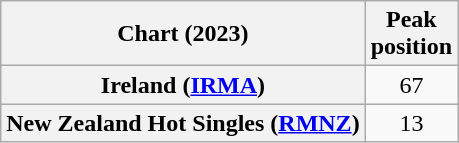<table class="wikitable sortable plainrowheaders" style="text-align:center">
<tr>
<th scope="col">Chart (2023)</th>
<th scope="col">Peak<br>position</th>
</tr>
<tr>
<th scope="row">Ireland (<a href='#'>IRMA</a>)</th>
<td>67</td>
</tr>
<tr>
<th scope="row">New Zealand Hot Singles (<a href='#'>RMNZ</a>)</th>
<td>13</td>
</tr>
</table>
